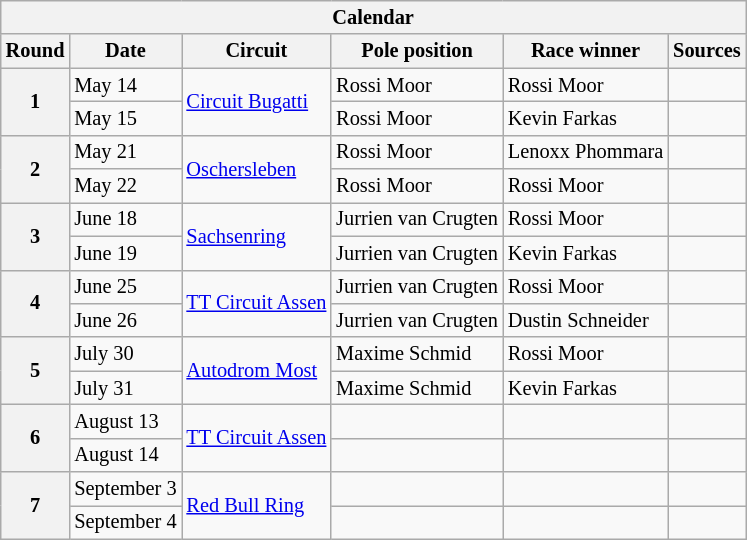<table class="wikitable" style="font-size: 85%">
<tr>
<th colspan="7"><strong>Calendar</strong></th>
</tr>
<tr>
<th>Round</th>
<th>Date</th>
<th>Circuit</th>
<th>Pole position</th>
<th>Race winner</th>
<th>Sources</th>
</tr>
<tr>
<th rowspan="2">1</th>
<td>May 14</td>
<td rowspan="2"> <a href='#'>Circuit Bugatti</a></td>
<td> Rossi Moor</td>
<td> Rossi Moor</td>
<td></td>
</tr>
<tr>
<td>May 15</td>
<td> Rossi Moor</td>
<td> Kevin Farkas</td>
<td></td>
</tr>
<tr>
<th rowspan="2">2</th>
<td>May 21</td>
<td rowspan="2"> <a href='#'>Oschersleben</a></td>
<td> Rossi Moor</td>
<td> Lenoxx Phommara</td>
<td></td>
</tr>
<tr>
<td>May 22</td>
<td> Rossi Moor</td>
<td> Rossi Moor</td>
<td></td>
</tr>
<tr>
<th rowspan="2">3</th>
<td>June 18</td>
<td rowspan="2"> <a href='#'>Sachsenring</a></td>
<td> Jurrien van Crugten</td>
<td> Rossi Moor</td>
<td></td>
</tr>
<tr>
<td>June 19</td>
<td> Jurrien van Crugten</td>
<td> Kevin Farkas</td>
<td></td>
</tr>
<tr>
<th rowspan="2">4</th>
<td>June 25</td>
<td rowspan="2"> <a href='#'>TT Circuit Assen</a></td>
<td> Jurrien van Crugten</td>
<td> Rossi Moor</td>
<td></td>
</tr>
<tr>
<td>June 26</td>
<td> Jurrien van Crugten</td>
<td> Dustin Schneider</td>
<td></td>
</tr>
<tr>
<th rowspan="2">5</th>
<td>July 30</td>
<td rowspan="2"> <a href='#'>Autodrom Most</a></td>
<td> Maxime Schmid</td>
<td> Rossi Moor</td>
<td></td>
</tr>
<tr>
<td>July 31</td>
<td> Maxime Schmid</td>
<td> Kevin Farkas</td>
<td></td>
</tr>
<tr>
<th rowspan="2">6</th>
<td>August 13</td>
<td rowspan="2"> <a href='#'>TT Circuit Assen</a></td>
<td></td>
<td></td>
<td></td>
</tr>
<tr>
<td>August 14</td>
<td></td>
<td></td>
<td></td>
</tr>
<tr>
<th rowspan="2">7</th>
<td>September 3</td>
<td rowspan="2"> <a href='#'>Red Bull Ring</a></td>
<td></td>
<td></td>
<td></td>
</tr>
<tr>
<td>September 4</td>
<td></td>
<td></td>
<td></td>
</tr>
</table>
